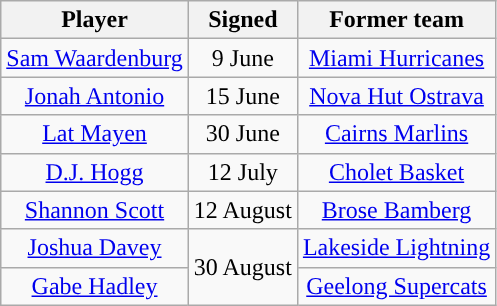<table class="wikitable sortable sortable" style="text-align: center">
<tr>
<th>Player</th>
<th>Signed</th>
<th>Former team</th>
</tr>
<tr>
<td><a href='#'>Sam Waardenburg</a></td>
<td>9 June</td>
<td><a href='#'>Miami Hurricanes</a></td>
</tr>
<tr>
<td><a href='#'>Jonah Antonio</a></td>
<td>15 June</td>
<td><a href='#'>Nova Hut Ostrava</a></td>
</tr>
<tr>
<td><a href='#'>Lat Mayen</a></td>
<td>30 June</td>
<td><a href='#'>Cairns Marlins</a></td>
</tr>
<tr>
<td><a href='#'>D.J. Hogg</a></td>
<td>12 July</td>
<td><a href='#'>Cholet Basket</a></td>
</tr>
<tr>
<td><a href='#'>Shannon Scott</a></td>
<td>12 August</td>
<td><a href='#'>Brose Bamberg</a></td>
</tr>
<tr>
<td><a href='#'>Joshua Davey</a></td>
<td rowspan="2">30 August</td>
<td><a href='#'>Lakeside Lightning</a></td>
</tr>
<tr>
<td><a href='#'>Gabe Hadley</a></td>
<td><a href='#'>Geelong Supercats</a></td>
</tr>
</table>
